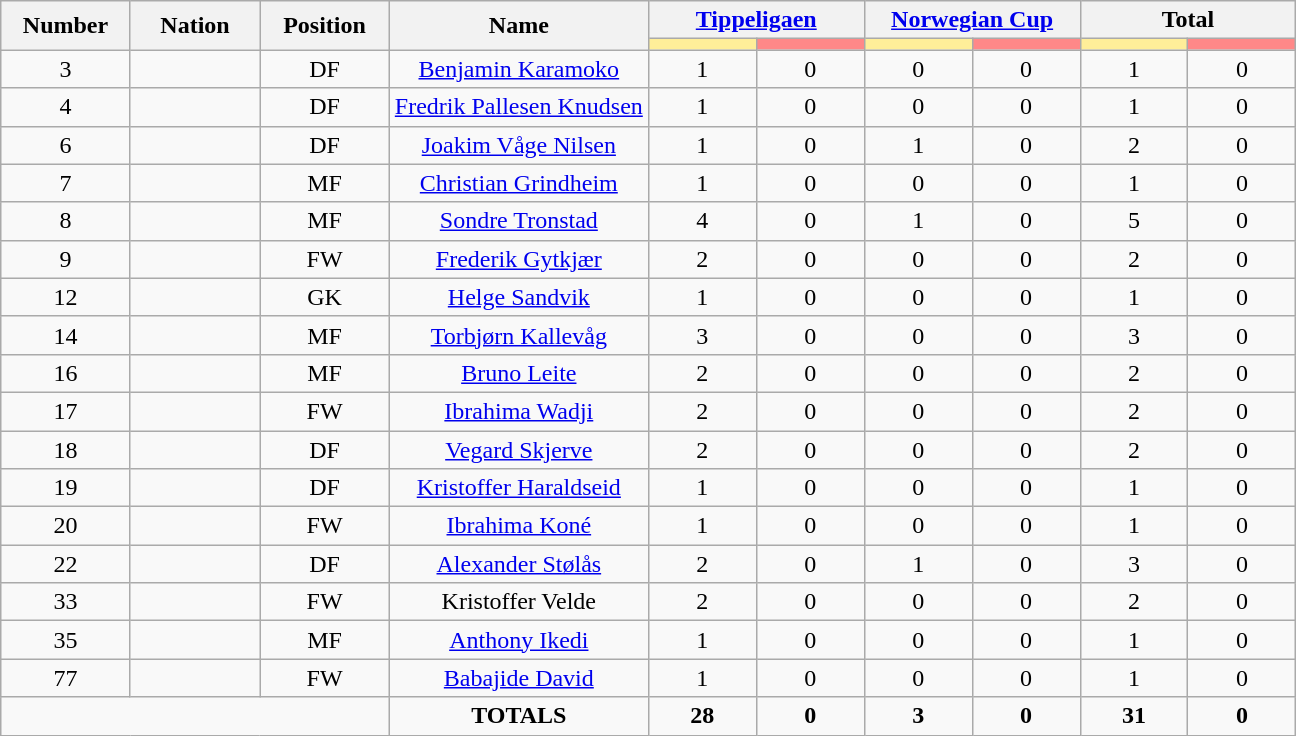<table class="wikitable" style="font-size: 100%; text-align: center;">
<tr>
<th rowspan="2" width="10%">Number</th>
<th rowspan="2" width="10%">Nation</th>
<th rowspan="2" width="10%">Position</th>
<th rowspan="2" width="20%">Name</th>
<th colspan="2"><a href='#'>Tippeligaen</a></th>
<th colspan="2"><a href='#'>Norwegian Cup</a></th>
<th colspan="2">Total</th>
</tr>
<tr>
<th width=60 style="background-color: #FE9"></th>
<th width=60 style="background-color: #F88"></th>
<th width=60 style="background-color: #FE9"></th>
<th width=60 style="background-color: #F88"></th>
<th width=60 style="background-color: #FE9"></th>
<th width=60 style="background-color: #F88"></th>
</tr>
<tr>
<td>3</td>
<td></td>
<td>DF</td>
<td><a href='#'>Benjamin Karamoko</a></td>
<td>1</td>
<td>0</td>
<td>0</td>
<td>0</td>
<td>1</td>
<td>0</td>
</tr>
<tr>
<td>4</td>
<td></td>
<td>DF</td>
<td><a href='#'>Fredrik Pallesen Knudsen</a></td>
<td>1</td>
<td>0</td>
<td>0</td>
<td>0</td>
<td>1</td>
<td>0</td>
</tr>
<tr>
<td>6</td>
<td></td>
<td>DF</td>
<td><a href='#'>Joakim Våge Nilsen</a></td>
<td>1</td>
<td>0</td>
<td>1</td>
<td>0</td>
<td>2</td>
<td>0</td>
</tr>
<tr>
<td>7</td>
<td></td>
<td>MF</td>
<td><a href='#'>Christian Grindheim</a></td>
<td>1</td>
<td>0</td>
<td>0</td>
<td>0</td>
<td>1</td>
<td>0</td>
</tr>
<tr>
<td>8</td>
<td></td>
<td>MF</td>
<td><a href='#'>Sondre Tronstad</a></td>
<td>4</td>
<td>0</td>
<td>1</td>
<td>0</td>
<td>5</td>
<td>0</td>
</tr>
<tr>
<td>9</td>
<td></td>
<td>FW</td>
<td><a href='#'>Frederik Gytkjær</a></td>
<td>2</td>
<td>0</td>
<td>0</td>
<td>0</td>
<td>2</td>
<td>0</td>
</tr>
<tr>
<td>12</td>
<td></td>
<td>GK</td>
<td><a href='#'>Helge Sandvik</a></td>
<td>1</td>
<td>0</td>
<td>0</td>
<td>0</td>
<td>1</td>
<td>0</td>
</tr>
<tr>
<td>14</td>
<td></td>
<td>MF</td>
<td><a href='#'>Torbjørn Kallevåg</a></td>
<td>3</td>
<td>0</td>
<td>0</td>
<td>0</td>
<td>3</td>
<td>0</td>
</tr>
<tr>
<td>16</td>
<td></td>
<td>MF</td>
<td><a href='#'>Bruno Leite</a></td>
<td>2</td>
<td>0</td>
<td>0</td>
<td>0</td>
<td>2</td>
<td>0</td>
</tr>
<tr>
<td>17</td>
<td></td>
<td>FW</td>
<td><a href='#'>Ibrahima Wadji</a></td>
<td>2</td>
<td>0</td>
<td>0</td>
<td>0</td>
<td>2</td>
<td>0</td>
</tr>
<tr>
<td>18</td>
<td></td>
<td>DF</td>
<td><a href='#'>Vegard Skjerve</a></td>
<td>2</td>
<td>0</td>
<td>0</td>
<td>0</td>
<td>2</td>
<td>0</td>
</tr>
<tr>
<td>19</td>
<td></td>
<td>DF</td>
<td><a href='#'>Kristoffer Haraldseid</a></td>
<td>1</td>
<td>0</td>
<td>0</td>
<td>0</td>
<td>1</td>
<td>0</td>
</tr>
<tr>
<td>20</td>
<td></td>
<td>FW</td>
<td><a href='#'>Ibrahima Koné</a></td>
<td>1</td>
<td>0</td>
<td>0</td>
<td>0</td>
<td>1</td>
<td>0</td>
</tr>
<tr>
<td>22</td>
<td></td>
<td>DF</td>
<td><a href='#'>Alexander Stølås</a></td>
<td>2</td>
<td>0</td>
<td>1</td>
<td>0</td>
<td>3</td>
<td>0</td>
</tr>
<tr>
<td>33</td>
<td></td>
<td>FW</td>
<td>Kristoffer Velde</td>
<td>2</td>
<td>0</td>
<td>0</td>
<td>0</td>
<td>2</td>
<td>0</td>
</tr>
<tr>
<td>35</td>
<td></td>
<td>MF</td>
<td><a href='#'>Anthony Ikedi</a></td>
<td>1</td>
<td>0</td>
<td>0</td>
<td>0</td>
<td>1</td>
<td>0</td>
</tr>
<tr>
<td>77</td>
<td></td>
<td>FW</td>
<td><a href='#'>Babajide David</a></td>
<td>1</td>
<td>0</td>
<td>0</td>
<td>0</td>
<td>1</td>
<td>0</td>
</tr>
<tr>
<td colspan="3"></td>
<td><strong>TOTALS</strong></td>
<td><strong>28</strong></td>
<td><strong>0</strong></td>
<td><strong>3</strong></td>
<td><strong>0</strong></td>
<td><strong>31</strong></td>
<td><strong>0</strong></td>
</tr>
</table>
